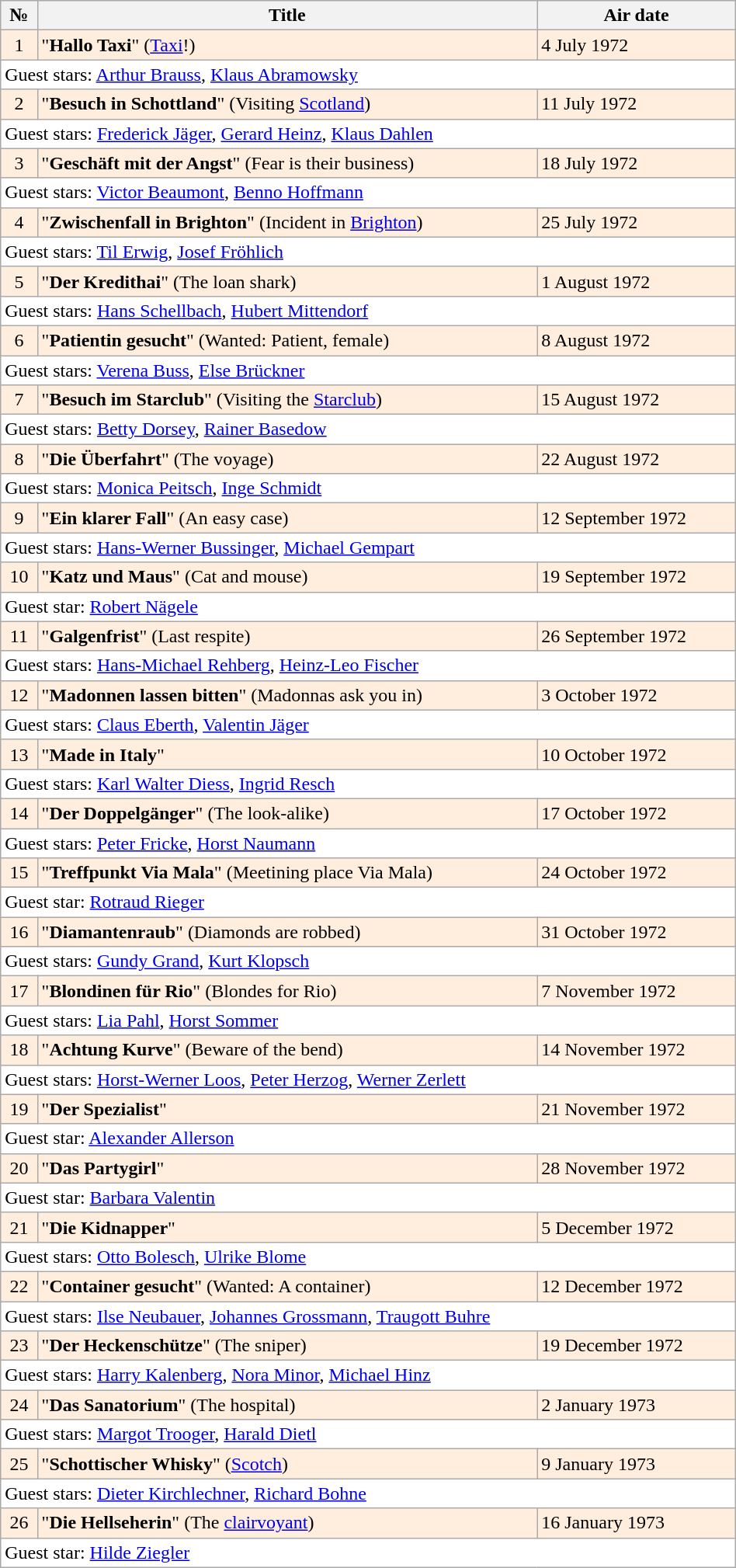<table class="wikitable" style="width:50%; background:#FFEEDE">
<tr>
<th width=5%>№</th>
<th>Title</th>
<th width=27%>Air date</th>
</tr>
<tr>
<td align="center">1</td>
<td>"<strong>Hallo Taxi</strong>" (<a href='#'>Taxi</a>!)</td>
<td>4 July 1972</td>
</tr>
<tr bgcolor="FFFFFF">
<td colspan=3>Guest stars: <a href='#'>Arthur Brauss</a>, <a href='#'>Klaus Abramowsky</a></td>
</tr>
<tr>
<td align="center">2</td>
<td>"<strong>Besuch in Schottland</strong>" (Visiting <a href='#'>Scotland</a>)</td>
<td>11 July 1972</td>
</tr>
<tr bgcolor="FFFFFF">
<td colspan=3>Guest stars: <a href='#'>Frederick Jäger</a>, <a href='#'>Gerard Heinz</a>, <a href='#'>Klaus Dahlen</a></td>
</tr>
<tr>
<td align="center">3</td>
<td>"<strong>Geschäft mit der Angst</strong>" (Fear is their business)</td>
<td>18 July 1972</td>
</tr>
<tr bgcolor="FFFFFF">
<td colspan=3>Guest stars: <a href='#'>Victor Beaumont</a>, <a href='#'>Benno Hoffmann</a></td>
</tr>
<tr>
<td align="center">4</td>
<td>"<strong>Zwischenfall in Brighton</strong>" (Incident in <a href='#'>Brighton</a>)</td>
<td>25 July 1972</td>
</tr>
<tr bgcolor="FFFFFF">
<td colspan=3>Guest stars: <a href='#'>Til Erwig</a>, <a href='#'>Josef Fröhlich</a></td>
</tr>
<tr>
<td align="center">5</td>
<td>"<strong>Der Kredithai</strong>" (The loan shark)</td>
<td>1 August 1972</td>
</tr>
<tr bgcolor="FFFFFF">
<td colspan=3>Guest stars: <a href='#'>Hans Schellbach</a>, <a href='#'>Hubert Mittendorf</a></td>
</tr>
<tr>
<td align="center">6</td>
<td>"<strong>Patientin gesucht</strong>" (Wanted: Patient, female)</td>
<td>8 August 1972</td>
</tr>
<tr bgcolor="FFFFFF">
<td colspan=3>Guest stars: <a href='#'>Verena Buss</a>, <a href='#'>Else Brückner</a></td>
</tr>
<tr>
<td align="center">7</td>
<td>"<strong>Besuch im Starclub</strong>" (Visiting the <a href='#'>Starclub</a>)</td>
<td>15 August 1972</td>
</tr>
<tr bgcolor="FFFFFF">
<td colspan=3>Guest stars: <a href='#'>Betty Dorsey</a>, <a href='#'>Rainer Basedow</a></td>
</tr>
<tr>
<td align="center">8</td>
<td>"<strong>Die Überfahrt</strong>" (The voyage)</td>
<td>22 August 1972</td>
</tr>
<tr bgcolor="FFFFFF">
<td colspan=3>Guest stars: <a href='#'>Monica Peitsch</a>, <a href='#'>Inge Schmidt</a></td>
</tr>
<tr>
<td align="center">9</td>
<td>"<strong>Ein klarer Fall</strong>" (An easy case)</td>
<td>12 September 1972</td>
</tr>
<tr bgcolor="FFFFFF">
<td colspan=3>Guest stars: <a href='#'>Hans-Werner Bussinger</a>, <a href='#'>Michael Gempart</a></td>
</tr>
<tr>
<td align="center">10</td>
<td>"<strong>Katz und Maus</strong>" (Cat and mouse)</td>
<td>19 September 1972</td>
</tr>
<tr bgcolor="FFFFFF">
<td colspan=3>Guest star: <a href='#'>Robert Nägele</a></td>
</tr>
<tr>
<td align="center">11</td>
<td>"<strong>Galgenfrist</strong>" (Last respite)</td>
<td>26 September 1972</td>
</tr>
<tr bgcolor="FFFFFF">
<td colspan=3>Guest stars: <a href='#'>Hans-Michael Rehberg</a>, <a href='#'>Heinz-Leo Fischer</a></td>
</tr>
<tr>
<td align="center">12</td>
<td>"<strong>Madonnen lassen bitten</strong>" (Madonnas ask you in)</td>
<td>3 October 1972</td>
</tr>
<tr bgcolor="FFFFFF">
<td colspan=3>Guest stars: <a href='#'>Claus Eberth</a>, <a href='#'>Valentin Jäger</a></td>
</tr>
<tr>
<td align="center">13</td>
<td>"<strong>Made in Italy</strong>"</td>
<td>10 October 1972</td>
</tr>
<tr bgcolor="FFFFFF">
<td colspan=3>Guest stars: <a href='#'>Karl Walter Diess</a>, <a href='#'>Ingrid Resch</a></td>
</tr>
<tr>
<td align="center">14</td>
<td>"<strong>Der Doppelgänger</strong>" (The look-alike)</td>
<td>17 October 1972</td>
</tr>
<tr bgcolor="FFFFFF">
<td colspan=3>Guest stars: <a href='#'>Peter Fricke</a>, <a href='#'>Horst Naumann</a></td>
</tr>
<tr>
<td align="center">15</td>
<td>"<strong>Treffpunkt Via Mala</strong>" (Meetining place Via Mala)</td>
<td>24 October 1972</td>
</tr>
<tr bgcolor="FFFFFF">
<td colspan=3>Guest star: <a href='#'>Rotraud Rieger</a></td>
</tr>
<tr>
<td align="center">16</td>
<td>"<strong>Diamantenraub</strong>" (Diamonds are robbed)</td>
<td>31 October 1972</td>
</tr>
<tr bgcolor="FFFFFF">
<td colspan=3>Guest stars: <a href='#'>Gundy Grand</a>, <a href='#'>Kurt Klopsch</a></td>
</tr>
<tr>
<td align="center">17</td>
<td>"<strong>Blondinen für Rio</strong>" (Blondes for Rio)</td>
<td>7 November 1972</td>
</tr>
<tr bgcolor="FFFFFF">
<td colspan=3>Guest stars: <a href='#'>Lia Pahl</a>, <a href='#'>Horst Sommer</a></td>
</tr>
<tr>
<td align="center">18</td>
<td>"<strong>Achtung Kurve</strong>" (Beware of the bend)</td>
<td>14 November 1972</td>
</tr>
<tr bgcolor="FFFFFF">
<td colspan=3>Guest stars: <a href='#'>Horst-Werner Loos</a>, <a href='#'>Peter Herzog</a>, <a href='#'>Werner Zerlett</a></td>
</tr>
<tr>
<td align="center">19</td>
<td>"<strong>Der Spezialist</strong>"</td>
<td>21 November 1972</td>
</tr>
<tr bgcolor="FFFFFF">
<td colspan=3>Guest star: <a href='#'>Alexander Allerson</a></td>
</tr>
<tr>
<td align="center">20</td>
<td>"<strong>Das Partygirl</strong>"</td>
<td>28 November 1972</td>
</tr>
<tr bgcolor="FFFFFF">
<td colspan=3>Guest star: <a href='#'>Barbara Valentin</a></td>
</tr>
<tr>
<td align="center">21</td>
<td>"<strong>Die Kidnapper</strong>"</td>
<td>5 December 1972</td>
</tr>
<tr bgcolor="FFFFFF">
<td colspan=3>Guest stars: <a href='#'>Otto Bolesch</a>, <a href='#'>Ulrike Blome</a></td>
</tr>
<tr>
<td align="center">22</td>
<td>"<strong>Container gesucht</strong>" (Wanted: A container)</td>
<td>12 December 1972</td>
</tr>
<tr bgcolor="FFFFFF">
<td colspan=3>Guest stars: <a href='#'>Ilse Neubauer</a>, <a href='#'>Johannes Grossmann</a>, <a href='#'>Traugott Buhre</a></td>
</tr>
<tr>
<td align="center">23</td>
<td>"<strong>Der Heckenschütze</strong>" (The sniper)</td>
<td>19 December 1972</td>
</tr>
<tr bgcolor="FFFFFF">
<td colspan=3>Guest stars: <a href='#'>Harry Kalenberg</a>, <a href='#'>Nora Minor</a>, <a href='#'>Michael Hinz</a></td>
</tr>
<tr>
<td align="center">24</td>
<td>"<strong>Das Sanatorium</strong>" (The hospital)</td>
<td>2 January 1973</td>
</tr>
<tr bgcolor="FFFFFF">
<td colspan=3>Guest stars: <a href='#'>Margot Trooger</a>, <a href='#'>Harald Dietl</a></td>
</tr>
<tr>
<td align="center">25</td>
<td>"<strong>Schottischer Whisky</strong>" (<a href='#'>Scotch</a>)</td>
<td>9 January 1973</td>
</tr>
<tr bgcolor="FFFFFF">
<td colspan=3>Guest stars: <a href='#'>Dieter Kirchlechner</a>, <a href='#'>Richard Bohne</a></td>
</tr>
<tr>
<td align="center">26</td>
<td>"<strong>Die Hellseherin</strong>" (The <a href='#'>clairvoyant</a>)</td>
<td>16 January 1973</td>
</tr>
<tr bgcolor="FFFFFF">
<td colspan=3>Guest star: <a href='#'>Hilde Ziegler</a></td>
</tr>
</table>
